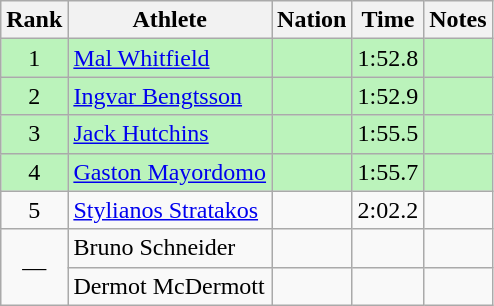<table class="wikitable sortable" style="text-align:center">
<tr>
<th>Rank</th>
<th>Athlete</th>
<th>Nation</th>
<th>Time</th>
<th>Notes</th>
</tr>
<tr bgcolor=bbf3bb>
<td>1</td>
<td align=left><a href='#'>Mal Whitfield</a></td>
<td align=left></td>
<td>1:52.8</td>
<td></td>
</tr>
<tr bgcolor=bbf3bb>
<td>2</td>
<td align=left><a href='#'>Ingvar Bengtsson</a></td>
<td align=left></td>
<td>1:52.9</td>
<td></td>
</tr>
<tr bgcolor=bbf3bb>
<td>3</td>
<td align=left><a href='#'>Jack Hutchins</a></td>
<td align=left></td>
<td>1:55.5</td>
<td></td>
</tr>
<tr bgcolor=bbf3bb>
<td>4</td>
<td align=left><a href='#'>Gaston Mayordomo</a></td>
<td align=left></td>
<td>1:55.7</td>
<td></td>
</tr>
<tr>
<td>5</td>
<td align=left><a href='#'>Stylianos Stratakos</a></td>
<td align=left></td>
<td>2:02.2</td>
<td></td>
</tr>
<tr>
<td rowspan=2 data-sort-value=6>—</td>
<td align=left>Bruno Schneider</td>
<td align=left></td>
<td></td>
<td></td>
</tr>
<tr>
<td align=left>Dermot McDermott</td>
<td align=left></td>
<td></td>
<td></td>
</tr>
</table>
